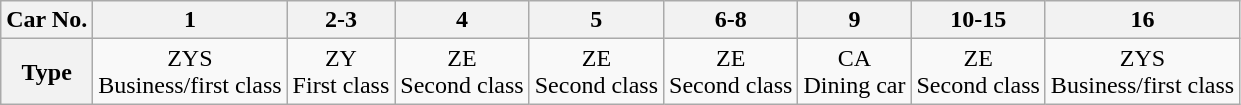<table class="wikitable" style="text-align: center">
<tr>
<th>Car No.</th>
<th>1</th>
<th>2-3</th>
<th>4</th>
<th>5</th>
<th>6-8</th>
<th>9</th>
<th>10-15</th>
<th>16</th>
</tr>
<tr>
<th>Type</th>
<td>ZYS<br>Business/first class</td>
<td>ZY<br>First class</td>
<td>ZE<br>Second class</td>
<td>ZE<br>Second class </td>
<td>ZE<br>Second class</td>
<td>CA<br>Dining car</td>
<td>ZE<br>Second class</td>
<td>ZYS<br>Business/first class</td>
</tr>
</table>
